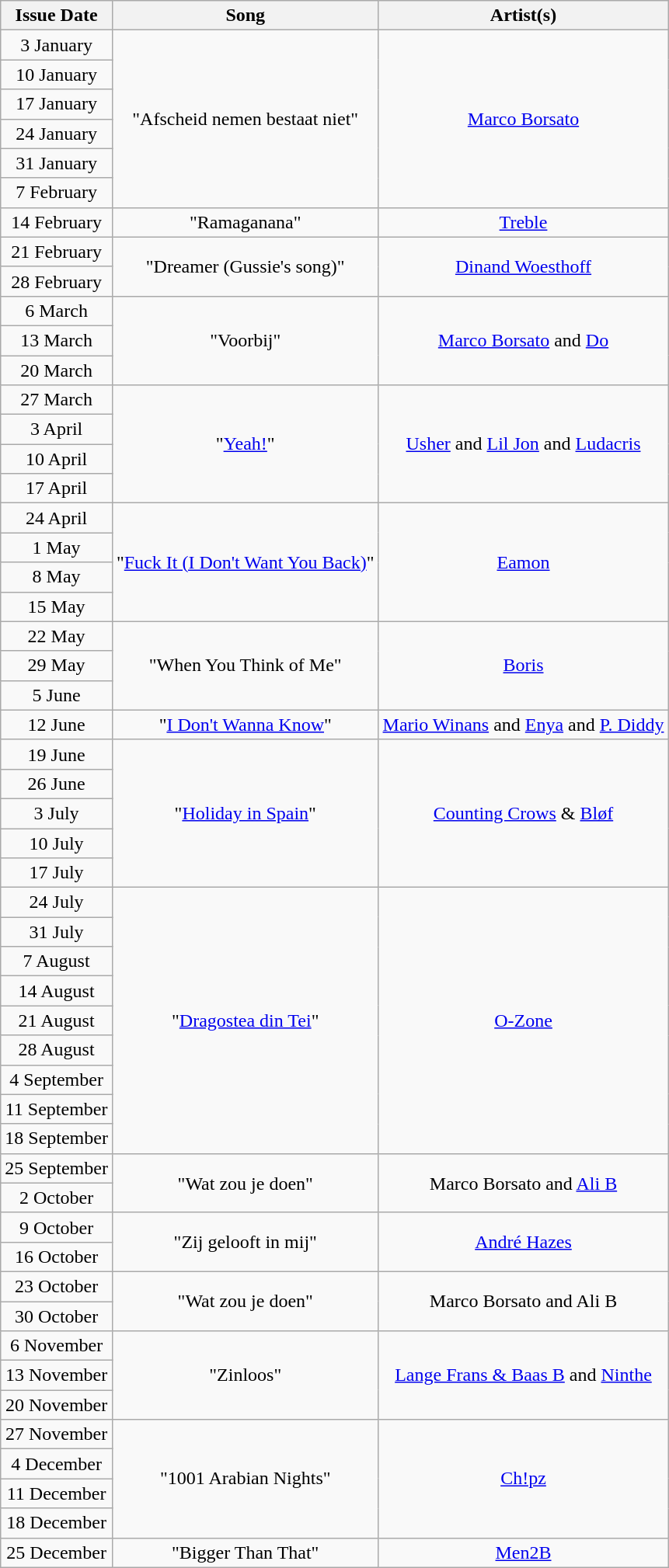<table class="wikitable plainrowheaders" style="text-align: center">
<tr>
<th>Issue Date</th>
<th>Song</th>
<th>Artist(s)</th>
</tr>
<tr>
<td>3 January</td>
<td rowspan="6">"Afscheid nemen bestaat niet"</td>
<td rowspan="6"><a href='#'>Marco Borsato</a></td>
</tr>
<tr>
<td>10 January</td>
</tr>
<tr>
<td>17 January</td>
</tr>
<tr>
<td>24 January</td>
</tr>
<tr>
<td>31 January</td>
</tr>
<tr>
<td>7 February</td>
</tr>
<tr>
<td>14 February</td>
<td>"Ramaganana"</td>
<td><a href='#'>Treble</a></td>
</tr>
<tr>
<td>21 February</td>
<td rowspan="2">"Dreamer (Gussie's song)"</td>
<td rowspan="2"><a href='#'>Dinand Woesthoff</a></td>
</tr>
<tr>
<td>28 February</td>
</tr>
<tr>
<td>6 March</td>
<td rowspan="3">"Voorbij"</td>
<td rowspan="3"><a href='#'>Marco Borsato</a> and <a href='#'>Do</a></td>
</tr>
<tr>
<td>13 March</td>
</tr>
<tr>
<td>20 March</td>
</tr>
<tr>
<td>27 March</td>
<td rowspan="4">"<a href='#'>Yeah!</a>"</td>
<td rowspan="4"><a href='#'>Usher</a> and <a href='#'>Lil Jon</a> and <a href='#'>Ludacris</a></td>
</tr>
<tr>
<td>3 April</td>
</tr>
<tr>
<td>10 April</td>
</tr>
<tr>
<td>17 April</td>
</tr>
<tr>
<td>24 April</td>
<td rowspan="4">"<a href='#'>Fuck It (I Don't Want You Back)</a>"</td>
<td rowspan="4"><a href='#'>Eamon</a></td>
</tr>
<tr>
<td>1 May</td>
</tr>
<tr>
<td>8 May</td>
</tr>
<tr>
<td>15 May</td>
</tr>
<tr>
<td>22 May</td>
<td rowspan="3">"When You Think of Me"</td>
<td rowspan="3"><a href='#'>Boris</a></td>
</tr>
<tr>
<td>29 May</td>
</tr>
<tr>
<td>5 June</td>
</tr>
<tr>
<td>12 June</td>
<td>"<a href='#'>I Don't Wanna Know</a>"</td>
<td><a href='#'>Mario Winans</a> and <a href='#'>Enya</a> and <a href='#'>P. Diddy</a></td>
</tr>
<tr>
<td>19 June</td>
<td rowspan="5">"<a href='#'>Holiday in Spain</a>"</td>
<td rowspan="5"><a href='#'>Counting Crows</a> & <a href='#'>Bløf</a></td>
</tr>
<tr>
<td>26 June</td>
</tr>
<tr>
<td>3 July</td>
</tr>
<tr>
<td>10 July</td>
</tr>
<tr>
<td>17 July</td>
</tr>
<tr>
<td>24 July</td>
<td rowspan="9">"<a href='#'>Dragostea din Tei</a>"</td>
<td rowspan="9"><a href='#'>O-Zone</a></td>
</tr>
<tr>
<td>31 July</td>
</tr>
<tr>
<td>7 August</td>
</tr>
<tr>
<td>14 August</td>
</tr>
<tr>
<td>21 August</td>
</tr>
<tr>
<td>28 August</td>
</tr>
<tr>
<td>4 September</td>
</tr>
<tr>
<td>11 September</td>
</tr>
<tr>
<td>18 September</td>
</tr>
<tr>
<td>25 September</td>
<td rowspan="2">"Wat zou je doen"</td>
<td rowspan="2">Marco Borsato and <a href='#'>Ali B</a></td>
</tr>
<tr>
<td>2 October</td>
</tr>
<tr>
<td>9 October</td>
<td rowspan="2">"Zij gelooft in mij"</td>
<td rowspan="2"><a href='#'>André Hazes</a></td>
</tr>
<tr>
<td>16 October</td>
</tr>
<tr>
<td>23 October</td>
<td rowspan="2">"Wat zou je doen"</td>
<td rowspan="2">Marco Borsato and Ali B</td>
</tr>
<tr>
<td>30 October</td>
</tr>
<tr>
<td>6 November</td>
<td rowspan="3">"Zinloos"</td>
<td rowspan="3"><a href='#'>Lange Frans & Baas B</a> and <a href='#'>Ninthe</a></td>
</tr>
<tr>
<td>13 November</td>
</tr>
<tr>
<td>20 November</td>
</tr>
<tr>
<td>27 November</td>
<td rowspan="4">"1001 Arabian Nights"</td>
<td rowspan="4"><a href='#'>Ch!pz</a></td>
</tr>
<tr>
<td>4 December</td>
</tr>
<tr>
<td>11 December</td>
</tr>
<tr>
<td>18 December</td>
</tr>
<tr>
<td>25 December</td>
<td>"Bigger Than That"</td>
<td><a href='#'>Men2B</a></td>
</tr>
</table>
